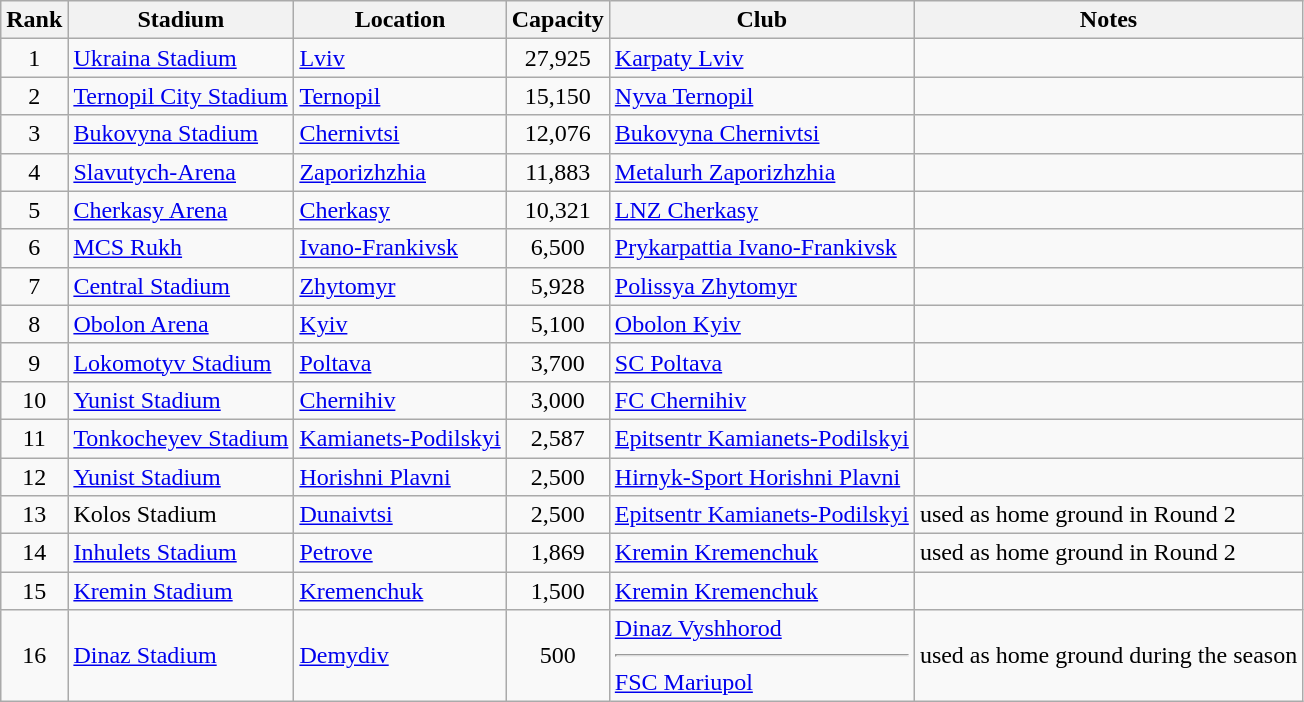<table class="wikitable sortable">
<tr>
<th>Rank</th>
<th>Stadium</th>
<th>Location</th>
<th>Capacity</th>
<th>Club</th>
<th>Notes</th>
</tr>
<tr>
<td align=center>1</td>
<td align=left><a href='#'>Ukraina Stadium</a></td>
<td><a href='#'>Lviv</a></td>
<td align=center>27,925</td>
<td><a href='#'>Karpaty Lviv</a></td>
<td></td>
</tr>
<tr>
<td align=center>2</td>
<td align=left><a href='#'>Ternopil City Stadium</a></td>
<td><a href='#'>Ternopil</a></td>
<td align=center>15,150</td>
<td><a href='#'>Nyva Ternopil</a></td>
<td></td>
</tr>
<tr>
<td align=center>3</td>
<td align=left><a href='#'>Bukovyna Stadium</a></td>
<td><a href='#'>Chernivtsi</a></td>
<td align=center>12,076</td>
<td><a href='#'>Bukovyna Chernivtsi</a></td>
<td></td>
</tr>
<tr>
<td align=center>4</td>
<td align=left><a href='#'>Slavutych-Arena</a></td>
<td><a href='#'>Zaporizhzhia</a></td>
<td align=center>11,883</td>
<td><a href='#'>Metalurh Zaporizhzhia</a></td>
<td></td>
</tr>
<tr>
<td align=center>5</td>
<td align=left><a href='#'>Cherkasy Arena</a></td>
<td><a href='#'>Cherkasy</a></td>
<td align=center>10,321</td>
<td><a href='#'>LNZ Cherkasy</a></td>
<td></td>
</tr>
<tr>
<td align=center>6</td>
<td align=left><a href='#'>MCS Rukh</a></td>
<td><a href='#'>Ivano-Frankivsk</a></td>
<td align=center>6,500</td>
<td><a href='#'>Prykarpattia Ivano-Frankivsk</a></td>
<td></td>
</tr>
<tr>
<td align=center>7</td>
<td align=left><a href='#'>Central Stadium</a></td>
<td><a href='#'>Zhytomyr</a></td>
<td align=center>5,928</td>
<td><a href='#'>Polissya Zhytomyr</a></td>
<td></td>
</tr>
<tr>
<td align=center>8</td>
<td align=left><a href='#'>Obolon Arena</a></td>
<td><a href='#'>Kyiv</a></td>
<td align=center>5,100</td>
<td><a href='#'>Obolon Kyiv</a></td>
<td></td>
</tr>
<tr>
<td align=center>9</td>
<td align=left><a href='#'>Lokomotyv Stadium</a></td>
<td><a href='#'>Poltava</a></td>
<td align=center>3,700</td>
<td><a href='#'>SC Poltava</a></td>
<td></td>
</tr>
<tr>
<td align=center>10</td>
<td align=left><a href='#'>Yunist Stadium</a></td>
<td><a href='#'>Chernihiv</a></td>
<td align=center>3,000</td>
<td><a href='#'>FC Chernihiv</a></td>
<td></td>
</tr>
<tr>
<td align=center>11</td>
<td align=left><a href='#'>Tonkocheyev Stadium</a></td>
<td><a href='#'>Kamianets-Podilskyi</a></td>
<td align=center>2,587</td>
<td><a href='#'>Epitsentr Kamianets-Podilskyi</a></td>
<td></td>
</tr>
<tr>
<td align=center>12</td>
<td align=left><a href='#'>Yunist Stadium</a></td>
<td><a href='#'>Horishni Plavni</a></td>
<td align=center>2,500</td>
<td><a href='#'>Hirnyk-Sport Horishni Plavni</a></td>
<td></td>
</tr>
<tr>
<td align=center>13</td>
<td align=left>Kolos Stadium</td>
<td><a href='#'>Dunaivtsi</a></td>
<td align=center>2,500</td>
<td><a href='#'>Epitsentr Kamianets-Podilskyi</a></td>
<td>used as home ground in Round 2</td>
</tr>
<tr>
<td align=center>14</td>
<td align=left><a href='#'>Inhulets Stadium</a></td>
<td><a href='#'>Petrove</a></td>
<td align=center>1,869</td>
<td><a href='#'>Kremin Kremenchuk</a></td>
<td>used as home ground in Round 2</td>
</tr>
<tr>
<td align=center>15</td>
<td align=left><a href='#'>Kremin Stadium</a></td>
<td><a href='#'>Kremenchuk</a></td>
<td align=center>1,500</td>
<td><a href='#'>Kremin Kremenchuk</a></td>
<td></td>
</tr>
<tr>
<td align=center>16</td>
<td align=left><a href='#'>Dinaz Stadium</a></td>
<td><a href='#'>Demydiv</a></td>
<td align=center>500</td>
<td><a href='#'>Dinaz Vyshhorod</a><hr><a href='#'>FSC Mariupol</a></td>
<td>used as home ground during the season</td>
</tr>
</table>
